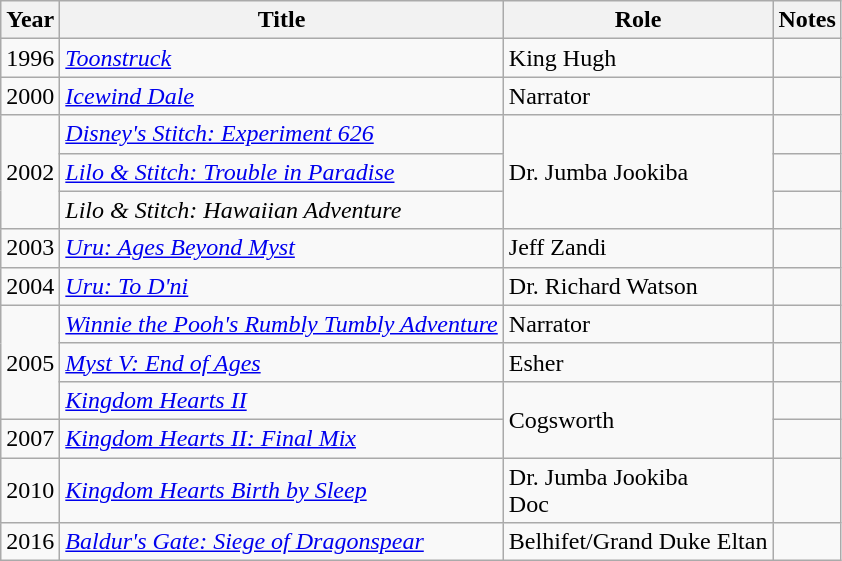<table class="wikitable sortable">
<tr>
<th>Year</th>
<th>Title</th>
<th>Role</th>
<th>Notes</th>
</tr>
<tr>
<td>1996</td>
<td><em><a href='#'>Toonstruck</a></em></td>
<td>King Hugh</td>
<td></td>
</tr>
<tr>
<td>2000</td>
<td><em><a href='#'>Icewind Dale</a></em></td>
<td>Narrator</td>
<td></td>
</tr>
<tr>
<td rowspan="3">2002</td>
<td><em><a href='#'>Disney's Stitch: Experiment 626</a></em></td>
<td rowspan="3">Dr. Jumba Jookiba</td>
<td></td>
</tr>
<tr>
<td><em><a href='#'>Lilo & Stitch: Trouble in Paradise</a></em></td>
<td></td>
</tr>
<tr>
<td><em>Lilo & Stitch: Hawaiian Adventure</em></td>
<td></td>
</tr>
<tr>
<td>2003</td>
<td><em><a href='#'>Uru: Ages Beyond Myst</a></em></td>
<td>Jeff Zandi</td>
<td></td>
</tr>
<tr>
<td>2004</td>
<td><em><a href='#'>Uru: To D'ni</a></em></td>
<td>Dr. Richard Watson</td>
<td></td>
</tr>
<tr>
<td rowspan="3">2005</td>
<td><em><a href='#'>Winnie the Pooh's Rumbly Tumbly Adventure</a></em></td>
<td>Narrator</td>
<td></td>
</tr>
<tr>
<td><em><a href='#'>Myst V: End of Ages</a></em></td>
<td>Esher</td>
<td></td>
</tr>
<tr>
<td><em><a href='#'>Kingdom Hearts II</a></em></td>
<td rowspan="2">Cogsworth</td>
<td></td>
</tr>
<tr>
<td>2007</td>
<td><em><a href='#'>Kingdom Hearts II: Final Mix</a></em></td>
<td></td>
</tr>
<tr>
<td>2010</td>
<td><em><a href='#'>Kingdom Hearts Birth by Sleep</a></em></td>
<td>Dr. Jumba Jookiba<br>Doc</td>
<td></td>
</tr>
<tr>
<td>2016</td>
<td><em><a href='#'>Baldur's Gate: Siege of Dragonspear</a></em></td>
<td>Belhifet/Grand Duke Eltan</td>
<td></td>
</tr>
</table>
